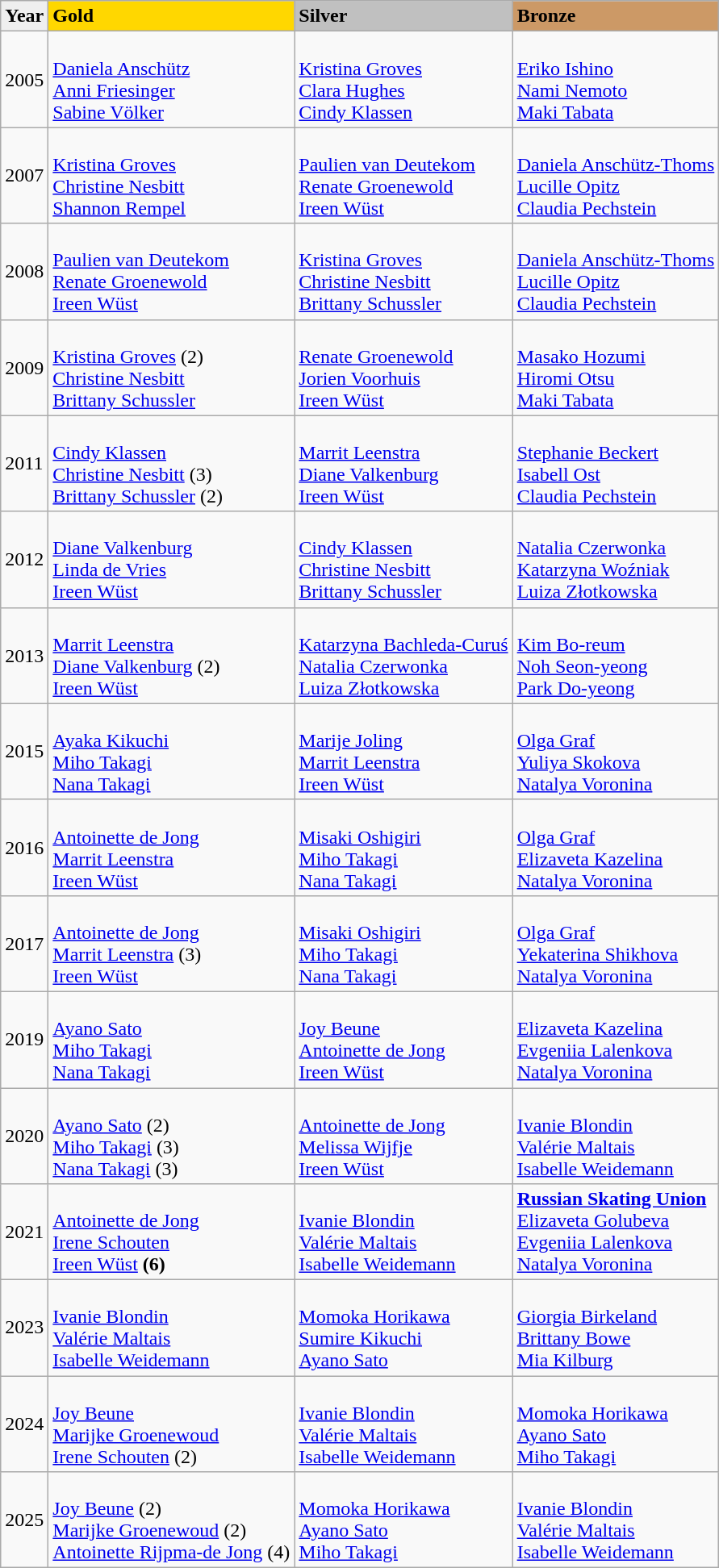<table class="wikitable">
<tr align="left" bgcolor="#efefef">
<td><strong>Year</strong></td>
<td bgcolor=gold><strong>Gold</strong></td>
<td bgcolor=silver><strong>Silver</strong></td>
<td bgcolor=cc9966><strong>Bronze</strong></td>
</tr>
<tr>
<td>2005</td>
<td><strong></strong> <br> <a href='#'>Daniela Anschütz</a> <br> <a href='#'>Anni Friesinger</a> <br> <a href='#'>Sabine Völker</a></td>
<td><strong></strong> <br> <a href='#'>Kristina Groves</a> <br> <a href='#'>Clara Hughes</a> <br> <a href='#'>Cindy Klassen</a></td>
<td><strong></strong> <br> <a href='#'>Eriko Ishino</a> <br> <a href='#'>Nami Nemoto</a> <br> <a href='#'>Maki Tabata</a></td>
</tr>
<tr>
<td>2007</td>
<td><strong></strong> <br> <a href='#'>Kristina Groves</a> <br> <a href='#'>Christine Nesbitt</a> <br> <a href='#'>Shannon Rempel</a></td>
<td><strong></strong> <br> <a href='#'>Paulien van Deutekom</a> <br> <a href='#'>Renate Groenewold</a> <br> <a href='#'>Ireen Wüst</a></td>
<td><strong></strong> <br> <a href='#'>Daniela Anschütz-Thoms</a> <br> <a href='#'>Lucille Opitz</a><br> <a href='#'>Claudia Pechstein</a></td>
</tr>
<tr>
<td>2008</td>
<td><strong></strong> <br> <a href='#'>Paulien van Deutekom</a> <br> <a href='#'>Renate Groenewold</a> <br> <a href='#'>Ireen Wüst</a></td>
<td><strong></strong> <br> <a href='#'>Kristina Groves</a> <br> <a href='#'>Christine Nesbitt</a> <br> <a href='#'>Brittany Schussler</a></td>
<td><strong></strong> <br> <a href='#'>Daniela Anschütz-Thoms</a> <br> <a href='#'>Lucille Opitz</a><br> <a href='#'>Claudia Pechstein</a></td>
</tr>
<tr>
<td>2009</td>
<td><strong></strong> <br> <a href='#'>Kristina Groves</a> (2) <br> <a href='#'>Christine Nesbitt</a> <br> <a href='#'>Brittany Schussler</a></td>
<td><strong></strong> <br> <a href='#'>Renate Groenewold</a> <br> <a href='#'>Jorien Voorhuis</a> <br> <a href='#'>Ireen Wüst</a></td>
<td><strong></strong> <br> <a href='#'>Masako Hozumi</a> <br> <a href='#'>Hiromi Otsu</a><br> <a href='#'>Maki Tabata</a></td>
</tr>
<tr>
<td>2011</td>
<td><strong></strong> <br> <a href='#'>Cindy Klassen</a> <br> <a href='#'>Christine Nesbitt</a> (3) <br> <a href='#'>Brittany Schussler</a> (2)</td>
<td><strong></strong> <br> <a href='#'>Marrit Leenstra</a> <br><a href='#'>Diane Valkenburg</a> <br> <a href='#'>Ireen Wüst</a></td>
<td><strong></strong> <br> <a href='#'>Stephanie Beckert</a> <br> <a href='#'>Isabell Ost</a> <br> <a href='#'>Claudia Pechstein</a></td>
</tr>
<tr>
<td>2012</td>
<td><strong></strong> <br> <a href='#'>Diane Valkenburg</a> <br> <a href='#'>Linda de Vries</a> <br> <a href='#'>Ireen Wüst</a></td>
<td><strong></strong> <br> <a href='#'>Cindy Klassen</a> <br><a href='#'>Christine Nesbitt</a> <br> <a href='#'>Brittany Schussler</a></td>
<td><strong></strong> <br> <a href='#'>Natalia Czerwonka</a> <br> <a href='#'>Katarzyna Woźniak</a> <br> <a href='#'>Luiza Złotkowska</a></td>
</tr>
<tr>
<td>2013</td>
<td><strong></strong><br> <a href='#'>Marrit Leenstra</a> <br> <a href='#'>Diane Valkenburg</a> (2) <br> <a href='#'>Ireen Wüst</a></td>
<td><strong></strong> <br> <a href='#'>Katarzyna Bachleda-Curuś</a> <br> <a href='#'>Natalia Czerwonka</a> <br> <a href='#'>Luiza Złotkowska</a></td>
<td><strong></strong> <br> <a href='#'>Kim Bo-reum</a> <br> <a href='#'>Noh Seon-yeong</a> <br> <a href='#'>Park Do-yeong</a></td>
</tr>
<tr>
<td>2015</td>
<td><strong></strong><br> <a href='#'>Ayaka Kikuchi</a> <br> <a href='#'>Miho Takagi</a> <br> <a href='#'>Nana Takagi</a></td>
<td><strong></strong> <br> <a href='#'>Marije Joling</a> <br> <a href='#'>Marrit Leenstra</a> <br> <a href='#'>Ireen Wüst</a></td>
<td><strong></strong> <br> <a href='#'>Olga Graf</a> <br> <a href='#'>Yuliya Skokova</a> <br> <a href='#'>Natalya Voronina</a></td>
</tr>
<tr>
<td>2016</td>
<td><strong></strong> <br> <a href='#'>Antoinette de Jong</a> <br> <a href='#'>Marrit Leenstra</a> <br> <a href='#'>Ireen Wüst</a></td>
<td><strong></strong><br> <a href='#'>Misaki Oshigiri</a> <br> <a href='#'>Miho Takagi</a> <br> <a href='#'>Nana Takagi</a></td>
<td><strong></strong> <br> <a href='#'>Olga Graf</a> <br> <a href='#'>Elizaveta Kazelina</a> <br> <a href='#'>Natalya Voronina</a></td>
</tr>
<tr>
<td>2017</td>
<td><strong></strong> <br> <a href='#'>Antoinette de Jong</a> <br> <a href='#'>Marrit Leenstra</a> (3) <br> <a href='#'>Ireen Wüst</a></td>
<td><strong></strong><br> <a href='#'>Misaki Oshigiri</a> <br> <a href='#'>Miho Takagi</a> <br> <a href='#'>Nana Takagi</a></td>
<td><strong></strong> <br> <a href='#'>Olga Graf</a> <br> <a href='#'>Yekaterina Shikhova</a> <br> <a href='#'>Natalya Voronina</a></td>
</tr>
<tr>
<td>2019</td>
<td><strong></strong> <br> <a href='#'>Ayano Sato</a> <br> <a href='#'>Miho Takagi</a> <br> <a href='#'>Nana Takagi</a></td>
<td><strong></strong><br> <a href='#'>Joy Beune</a> <br> <a href='#'>Antoinette de Jong</a> <br> <a href='#'>Ireen Wüst</a></td>
<td><strong></strong> <br> <a href='#'>Elizaveta Kazelina</a> <br> <a href='#'>Evgeniia Lalenkova</a> <br> <a href='#'>Natalya Voronina</a></td>
</tr>
<tr>
<td>2020</td>
<td><strong></strong> <br> <a href='#'>Ayano Sato</a> (2) <br> <a href='#'>Miho Takagi</a> (3) <br> <a href='#'>Nana Takagi</a> (3)</td>
<td><strong></strong><br> <a href='#'>Antoinette de Jong</a> <br> <a href='#'>Melissa Wijfje</a> <br> <a href='#'>Ireen Wüst</a></td>
<td><strong></strong> <br> <a href='#'>Ivanie Blondin</a> <br> <a href='#'>Valérie Maltais</a> <br> <a href='#'>Isabelle Weidemann</a></td>
</tr>
<tr>
<td>2021</td>
<td><strong></strong><br> <a href='#'>Antoinette de Jong</a> <br> <a href='#'>Irene Schouten</a> <br> <a href='#'>Ireen Wüst</a> <strong>(6)</strong></td>
<td><strong></strong> <br> <a href='#'>Ivanie Blondin</a> <br> <a href='#'>Valérie Maltais</a> <br> <a href='#'>Isabelle Weidemann</a></td>
<td><strong><a href='#'>Russian Skating Union</a></strong> <br> <a href='#'>Elizaveta Golubeva</a> <br> <a href='#'>Evgeniia Lalenkova</a> <br> <a href='#'>Natalya Voronina</a></td>
</tr>
<tr>
<td>2023</td>
<td><strong></strong> <br> <a href='#'>Ivanie Blondin</a> <br> <a href='#'>Valérie Maltais</a> <br> <a href='#'>Isabelle Weidemann</a></td>
<td><strong></strong> <br> <a href='#'>Momoka Horikawa</a> <br> <a href='#'>Sumire Kikuchi</a> <br> <a href='#'>Ayano Sato</a></td>
<td><strong></strong> <br> <a href='#'>Giorgia Birkeland</a> <br> <a href='#'>Brittany Bowe</a> <br> <a href='#'>Mia Kilburg</a></td>
</tr>
<tr>
<td>2024</td>
<td><strong></strong><br> <a href='#'>Joy Beune</a> <br> <a href='#'>Marijke Groenewoud</a> <br> <a href='#'>Irene Schouten</a> (2)</td>
<td><strong></strong> <br> <a href='#'>Ivanie Blondin</a> <br> <a href='#'>Valérie Maltais</a> <br> <a href='#'>Isabelle Weidemann</a></td>
<td><strong></strong> <br> <a href='#'>Momoka Horikawa</a> <br> <a href='#'>Ayano Sato</a> <br> <a href='#'>Miho Takagi</a></td>
</tr>
<tr>
<td>2025</td>
<td><strong></strong><br> <a href='#'>Joy Beune</a> (2) <br> <a href='#'>Marijke Groenewoud</a> (2) <br> <a href='#'>Antoinette Rijpma-de Jong</a> (4)</td>
<td><strong></strong> <br> <a href='#'>Momoka Horikawa</a> <br> <a href='#'>Ayano Sato</a> <br> <a href='#'>Miho Takagi</a></td>
<td><strong></strong> <br> <a href='#'>Ivanie Blondin</a> <br> <a href='#'>Valérie Maltais</a> <br> <a href='#'>Isabelle Weidemann</a></td>
</tr>
</table>
